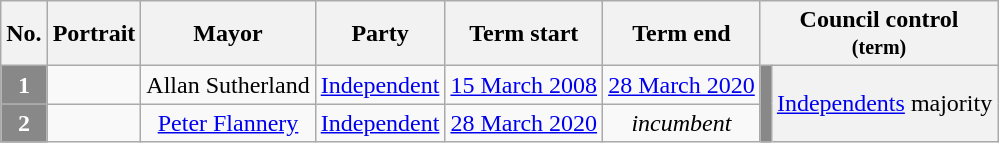<table class="wikitable">
<tr>
<th>No.</th>
<th>Portrait</th>
<th>Mayor</th>
<th>Party</th>
<th>Term start</th>
<th>Term end</th>
<th colspan="3">Council control <br> <small> (term) </small></th>
</tr>
<tr>
<th style="background:#888888; color:white">1</th>
<td align="center"></td>
<td align="center">Allan Sutherland</td>
<td align="center"><a href='#'>Independent</a></td>
<td align="center"><a href='#'>15 March 2008</a></td>
<td align="center"><a href='#'>28 March 2020</a></td>
<td rowspan="2" style="background-color:#888888; border-bottom:solid 0 gray"></td>
<th rowspan="2" style="font-weight:normal"><a href='#'>Independents</a> majority <br> <small></small></th>
</tr>
<tr>
<th style="background:#888888; color:white">2</th>
<td align="center"></td>
<td align="center"><a href='#'>Peter Flannery</a></td>
<td align="center"><a href='#'>Independent</a></td>
<td align="center"><a href='#'>28 March 2020</a></td>
<td align="center"><em>incumbent</em></td>
</tr>
</table>
